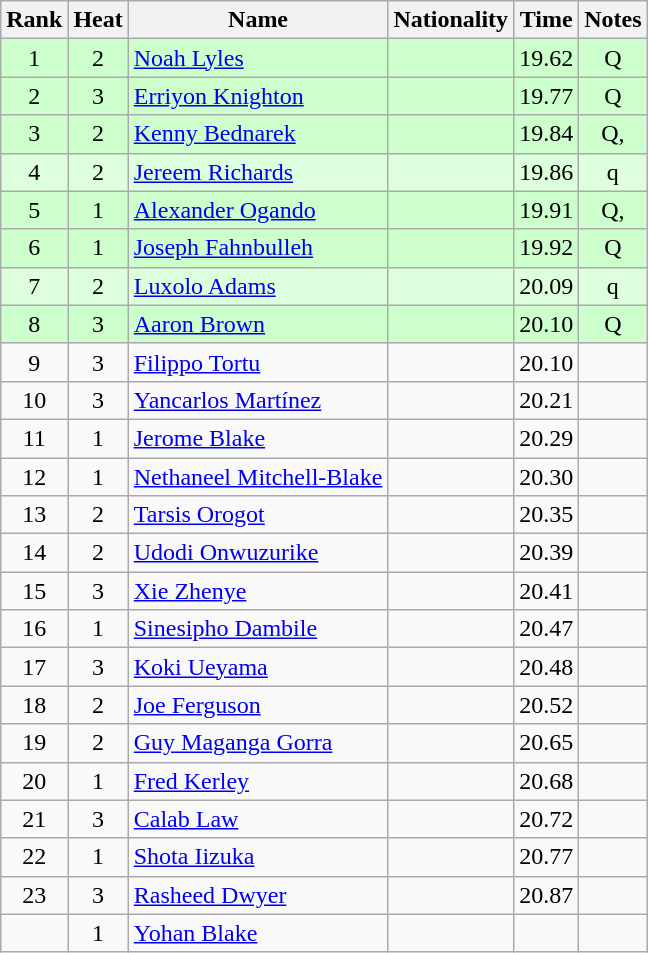<table class="wikitable sortable" style="text-align:center">
<tr>
<th>Rank</th>
<th>Heat</th>
<th>Name</th>
<th>Nationality</th>
<th>Time</th>
<th>Notes</th>
</tr>
<tr bgcolor=ccffcc>
<td>1</td>
<td>2</td>
<td align=left><a href='#'>Noah Lyles</a></td>
<td align=left></td>
<td>19.62</td>
<td>Q</td>
</tr>
<tr bgcolor=ccffcc>
<td>2</td>
<td>3</td>
<td align=left><a href='#'>Erriyon Knighton</a></td>
<td align=left></td>
<td>19.77</td>
<td>Q</td>
</tr>
<tr bgcolor=ccffcc>
<td>3</td>
<td>2</td>
<td align=left><a href='#'>Kenny Bednarek</a></td>
<td align=left></td>
<td>19.84</td>
<td>Q, </td>
</tr>
<tr bgcolor=ddffdd>
<td>4</td>
<td>2</td>
<td align=left><a href='#'>Jereem Richards</a></td>
<td align=left></td>
<td>19.86</td>
<td>q</td>
</tr>
<tr bgcolor=ccffcc>
<td>5</td>
<td>1</td>
<td align=left><a href='#'>Alexander Ogando</a></td>
<td align=left></td>
<td>19.91</td>
<td>Q, </td>
</tr>
<tr bgcolor=ccffcc>
<td>6</td>
<td>1</td>
<td align=left><a href='#'>Joseph Fahnbulleh</a></td>
<td align=left></td>
<td>19.92</td>
<td>Q</td>
</tr>
<tr bgcolor=ddffdd>
<td>7</td>
<td>2</td>
<td align=left><a href='#'>Luxolo Adams</a></td>
<td align=left></td>
<td>20.09</td>
<td>q</td>
</tr>
<tr bgcolor=ccffcc>
<td>8</td>
<td>3</td>
<td align=left><a href='#'>Aaron Brown</a></td>
<td align=left></td>
<td>20.10</td>
<td>Q</td>
</tr>
<tr>
<td>9</td>
<td>3</td>
<td align=left><a href='#'>Filippo Tortu</a></td>
<td align=left></td>
<td>20.10</td>
<td></td>
</tr>
<tr>
<td>10</td>
<td>3</td>
<td align=left><a href='#'>Yancarlos Martínez</a></td>
<td align=left></td>
<td>20.21</td>
<td></td>
</tr>
<tr>
<td>11</td>
<td>1</td>
<td align=left><a href='#'>Jerome Blake</a></td>
<td align=left></td>
<td>20.29</td>
<td></td>
</tr>
<tr>
<td>12</td>
<td>1</td>
<td align=left><a href='#'>Nethaneel Mitchell-Blake</a></td>
<td align=left></td>
<td>20.30</td>
<td></td>
</tr>
<tr>
<td>13</td>
<td>2</td>
<td align=left><a href='#'>Tarsis Orogot</a></td>
<td align=left></td>
<td>20.35</td>
<td></td>
</tr>
<tr>
<td>14</td>
<td>2</td>
<td align=left><a href='#'>Udodi Onwuzurike</a></td>
<td align=left></td>
<td>20.39</td>
<td></td>
</tr>
<tr>
<td>15</td>
<td>3</td>
<td align=left><a href='#'>Xie Zhenye</a></td>
<td align=left></td>
<td>20.41</td>
<td></td>
</tr>
<tr>
<td>16</td>
<td>1</td>
<td align=left><a href='#'>Sinesipho Dambile</a></td>
<td align=left></td>
<td>20.47</td>
<td></td>
</tr>
<tr>
<td>17</td>
<td>3</td>
<td align=left><a href='#'>Koki Ueyama</a></td>
<td align=left></td>
<td>20.48</td>
<td></td>
</tr>
<tr>
<td>18</td>
<td>2</td>
<td align=left><a href='#'>Joe Ferguson</a></td>
<td align=left></td>
<td>20.52</td>
<td></td>
</tr>
<tr>
<td>19</td>
<td>2</td>
<td align=left><a href='#'>Guy Maganga Gorra</a></td>
<td align=left></td>
<td>20.65</td>
<td></td>
</tr>
<tr>
<td>20</td>
<td>1</td>
<td align=left><a href='#'>Fred Kerley</a></td>
<td align=left></td>
<td>20.68</td>
<td></td>
</tr>
<tr>
<td>21</td>
<td>3</td>
<td align=left><a href='#'>Calab Law</a></td>
<td align=left></td>
<td>20.72</td>
<td></td>
</tr>
<tr>
<td>22</td>
<td>1</td>
<td align=left><a href='#'>Shota Iizuka</a></td>
<td align=left></td>
<td>20.77</td>
<td></td>
</tr>
<tr>
<td>23</td>
<td>3</td>
<td align=left><a href='#'>Rasheed Dwyer</a></td>
<td align=left></td>
<td>20.87</td>
<td></td>
</tr>
<tr>
<td></td>
<td>1</td>
<td align=left><a href='#'>Yohan Blake</a></td>
<td align=left></td>
<td></td>
<td></td>
</tr>
</table>
